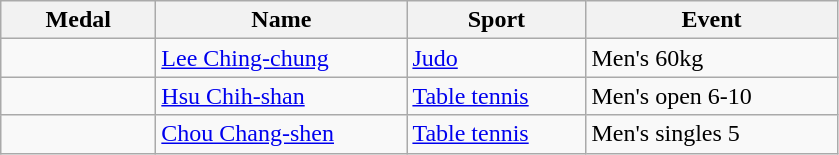<table class="wikitable">
<tr>
<th style="width:6em">Medal</th>
<th style="width:10em">Name</th>
<th style="width:7em">Sport</th>
<th style="width:10em">Event</th>
</tr>
<tr>
<td></td>
<td><a href='#'>Lee Ching-chung</a></td>
<td><a href='#'>Judo</a></td>
<td>Men's 60kg</td>
</tr>
<tr>
<td></td>
<td><a href='#'>Hsu Chih-shan</a></td>
<td><a href='#'>Table tennis</a></td>
<td>Men's open 6-10</td>
</tr>
<tr>
<td></td>
<td><a href='#'>Chou Chang-shen</a></td>
<td><a href='#'>Table tennis</a></td>
<td>Men's singles 5</td>
</tr>
</table>
